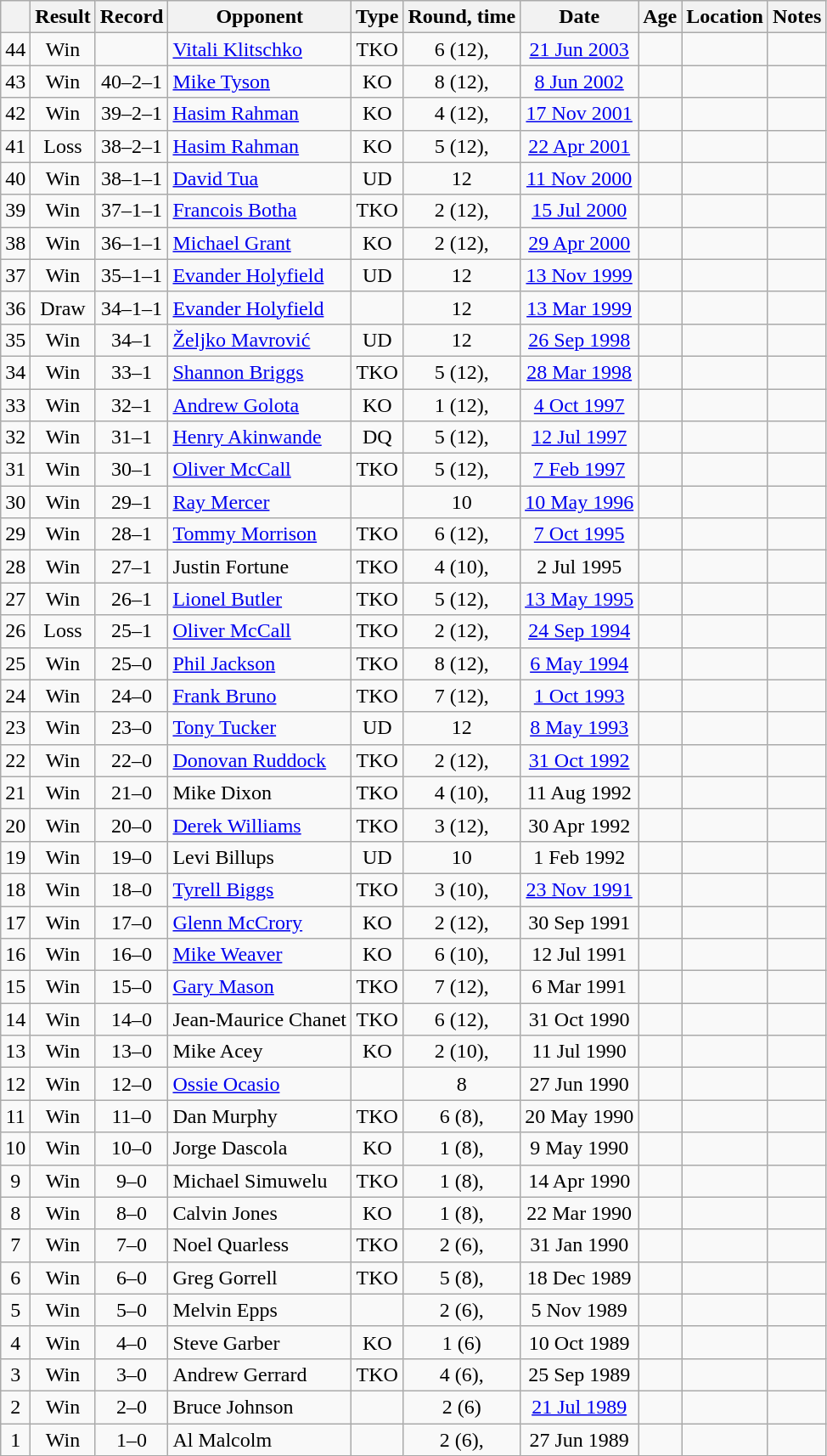<table class="wikitable" style="text-align:center">
<tr>
<th></th>
<th>Result</th>
<th>Record</th>
<th>Opponent</th>
<th>Type</th>
<th>Round, time</th>
<th>Date</th>
<th>Age</th>
<th>Location</th>
<th>Notes</th>
</tr>
<tr>
<td>44</td>
<td>Win</td>
<td></td>
<td style="text-align:left;"><a href='#'>Vitali Klitschko</a></td>
<td>TKO</td>
<td>6 (12), </td>
<td><a href='#'>21 Jun 2003</a></td>
<td style="text-align:left;"></td>
<td style="text-align:left;"></td>
<td style="text-align:left;"></td>
</tr>
<tr>
<td>43</td>
<td>Win</td>
<td>40–2–1</td>
<td style="text-align:left;"><a href='#'>Mike Tyson</a></td>
<td>KO</td>
<td>8 (12), </td>
<td><a href='#'>8 Jun 2002</a></td>
<td style="text-align:left;"></td>
<td style="text-align:left;"></td>
<td style="text-align:left;"></td>
</tr>
<tr>
<td>42</td>
<td>Win</td>
<td>39–2–1</td>
<td style="text-align:left;"><a href='#'>Hasim Rahman</a></td>
<td>KO</td>
<td>4 (12), </td>
<td><a href='#'>17 Nov 2001</a></td>
<td style="text-align:left;"></td>
<td style="text-align:left;"></td>
<td style="text-align:left;"></td>
</tr>
<tr>
<td>41</td>
<td>Loss</td>
<td>38–2–1</td>
<td style="text-align:left;"><a href='#'>Hasim Rahman</a></td>
<td>KO</td>
<td>5 (12), </td>
<td><a href='#'>22 Apr 2001</a></td>
<td style="text-align:left;"></td>
<td style="text-align:left;"></td>
<td style="text-align:left;"></td>
</tr>
<tr>
<td>40</td>
<td>Win</td>
<td>38–1–1</td>
<td style="text-align:left;"><a href='#'>David Tua</a></td>
<td>UD</td>
<td>12</td>
<td><a href='#'>11 Nov 2000</a></td>
<td style="text-align:left;"></td>
<td style="text-align:left;"></td>
<td style="text-align:left;"></td>
</tr>
<tr>
<td>39</td>
<td>Win</td>
<td>37–1–1</td>
<td style="text-align:left;"><a href='#'>Francois Botha</a></td>
<td>TKO</td>
<td>2 (12), </td>
<td><a href='#'>15 Jul 2000</a></td>
<td style="text-align:left;"></td>
<td style="text-align:left;"></td>
<td style="text-align:left;"></td>
</tr>
<tr>
<td>38</td>
<td>Win</td>
<td>36–1–1</td>
<td style="text-align:left;"><a href='#'>Michael Grant</a></td>
<td>KO</td>
<td>2 (12), </td>
<td><a href='#'>29 Apr 2000</a></td>
<td style="text-align:left;"></td>
<td style="text-align:left;"></td>
<td style="text-align:left;"></td>
</tr>
<tr>
<td>37</td>
<td>Win</td>
<td>35–1–1</td>
<td style="text-align:left;"><a href='#'>Evander Holyfield</a></td>
<td>UD</td>
<td>12</td>
<td><a href='#'>13 Nov 1999</a></td>
<td style="text-align:left;"></td>
<td style="text-align:left;"></td>
<td style="text-align:left;"></td>
</tr>
<tr>
<td>36</td>
<td>Draw</td>
<td>34–1–1</td>
<td style="text-align:left;"><a href='#'>Evander Holyfield</a></td>
<td></td>
<td>12</td>
<td><a href='#'>13 Mar 1999</a></td>
<td style="text-align:left;"></td>
<td style="text-align:left;"></td>
<td style="text-align:left;"></td>
</tr>
<tr>
<td>35</td>
<td>Win</td>
<td>34–1</td>
<td style="text-align:left;"><a href='#'>Željko Mavrović</a></td>
<td>UD</td>
<td>12</td>
<td><a href='#'>26 Sep 1998</a></td>
<td style="text-align:left;"></td>
<td style="text-align:left;"></td>
<td style="text-align:left;"></td>
</tr>
<tr>
<td>34</td>
<td>Win</td>
<td>33–1</td>
<td style="text-align:left;"><a href='#'>Shannon Briggs</a></td>
<td>TKO</td>
<td>5 (12), </td>
<td><a href='#'>28 Mar 1998</a></td>
<td style="text-align:left;"></td>
<td style="text-align:left;"></td>
<td style="text-align:left;"></td>
</tr>
<tr>
<td>33</td>
<td>Win</td>
<td>32–1</td>
<td style="text-align:left;"><a href='#'>Andrew Golota</a></td>
<td>KO</td>
<td>1 (12), </td>
<td><a href='#'>4 Oct 1997</a></td>
<td style="text-align:left;"></td>
<td style="text-align:left;"></td>
<td style="text-align:left;"></td>
</tr>
<tr>
<td>32</td>
<td>Win</td>
<td>31–1</td>
<td style="text-align:left;"><a href='#'>Henry Akinwande</a></td>
<td>DQ</td>
<td>5 (12), </td>
<td><a href='#'>12 Jul 1997</a></td>
<td style="text-align:left;"></td>
<td style="text-align:left;"></td>
<td style="text-align:left;"></td>
</tr>
<tr>
<td>31</td>
<td>Win</td>
<td>30–1</td>
<td style="text-align:left;"><a href='#'>Oliver McCall</a></td>
<td>TKO</td>
<td>5 (12), </td>
<td><a href='#'>7 Feb 1997</a></td>
<td style="text-align:left;"></td>
<td style="text-align:left;"></td>
<td style="text-align:left;"></td>
</tr>
<tr>
<td>30</td>
<td>Win</td>
<td>29–1</td>
<td style="text-align:left;"><a href='#'>Ray Mercer</a></td>
<td></td>
<td>10</td>
<td><a href='#'>10 May 1996</a></td>
<td style="text-align:left;"></td>
<td style="text-align:left;"></td>
<td></td>
</tr>
<tr>
<td>29</td>
<td>Win</td>
<td>28–1</td>
<td style="text-align:left;"><a href='#'>Tommy Morrison</a></td>
<td>TKO</td>
<td>6 (12), </td>
<td><a href='#'>7 Oct 1995</a></td>
<td style="text-align:left;"></td>
<td style="text-align:left;"></td>
<td style="text-align:left;"></td>
</tr>
<tr>
<td>28</td>
<td>Win</td>
<td>27–1</td>
<td style="text-align:left;">Justin Fortune</td>
<td>TKO</td>
<td>4 (10), </td>
<td>2 Jul 1995</td>
<td style="text-align:left;"></td>
<td style="text-align:left;"></td>
<td></td>
</tr>
<tr>
<td>27</td>
<td>Win</td>
<td>26–1</td>
<td style="text-align:left;"><a href='#'>Lionel Butler</a></td>
<td>TKO</td>
<td>5 (12), </td>
<td><a href='#'>13 May 1995</a></td>
<td style="text-align:left;"></td>
<td style="text-align:left;"></td>
<td></td>
</tr>
<tr>
<td>26</td>
<td>Loss</td>
<td>25–1</td>
<td style="text-align:left;"><a href='#'>Oliver McCall</a></td>
<td>TKO</td>
<td>2 (12), </td>
<td><a href='#'>24 Sep 1994</a></td>
<td style="text-align:left;"></td>
<td style="text-align:left;"></td>
<td style="text-align:left;"></td>
</tr>
<tr>
<td>25</td>
<td>Win</td>
<td>25–0</td>
<td style="text-align:left;"><a href='#'>Phil Jackson</a></td>
<td>TKO</td>
<td>8 (12), </td>
<td><a href='#'>6 May 1994</a></td>
<td style="text-align:left;"></td>
<td style="text-align:left;"></td>
<td style="text-align:left;"></td>
</tr>
<tr>
<td>24</td>
<td>Win</td>
<td>24–0</td>
<td style="text-align:left;"><a href='#'>Frank Bruno</a></td>
<td>TKO</td>
<td>7 (12), </td>
<td><a href='#'>1 Oct 1993</a></td>
<td style="text-align:left;"></td>
<td style="text-align:left;"></td>
<td style="text-align:left;"></td>
</tr>
<tr>
<td>23</td>
<td>Win</td>
<td>23–0</td>
<td style="text-align:left;"><a href='#'>Tony Tucker</a></td>
<td>UD</td>
<td>12</td>
<td><a href='#'>8 May 1993</a></td>
<td style="text-align:left;"></td>
<td style="text-align:left;"></td>
<td style="text-align:left;"></td>
</tr>
<tr>
<td>22</td>
<td>Win</td>
<td>22–0</td>
<td style="text-align:left;"><a href='#'>Donovan Ruddock</a></td>
<td>TKO</td>
<td>2 (12), </td>
<td><a href='#'>31 Oct 1992</a></td>
<td style="text-align:left;"></td>
<td style="text-align:left;"></td>
<td style="text-align:left;"></td>
</tr>
<tr>
<td>21</td>
<td>Win</td>
<td>21–0</td>
<td style="text-align:left;">Mike Dixon</td>
<td>TKO</td>
<td>4 (10), </td>
<td>11 Aug 1992</td>
<td style="text-align:left;"></td>
<td style="text-align:left;"></td>
<td></td>
</tr>
<tr>
<td>20</td>
<td>Win</td>
<td>20–0</td>
<td style="text-align:left;"><a href='#'>Derek Williams</a></td>
<td>TKO</td>
<td>3 (12), </td>
<td>30 Apr 1992</td>
<td style="text-align:left;"></td>
<td style="text-align:left;"></td>
<td style="text-align:left;"></td>
</tr>
<tr>
<td>19</td>
<td>Win</td>
<td>19–0</td>
<td style="text-align:left;">Levi Billups</td>
<td>UD</td>
<td>10</td>
<td>1 Feb 1992</td>
<td style="text-align:left;"></td>
<td style="text-align:left;"></td>
<td></td>
</tr>
<tr>
<td>18</td>
<td>Win</td>
<td>18–0</td>
<td style="text-align:left;"><a href='#'>Tyrell Biggs</a></td>
<td>TKO</td>
<td>3 (10), </td>
<td><a href='#'>23 Nov 1991</a></td>
<td style="text-align:left;"></td>
<td style="text-align:left;"></td>
<td></td>
</tr>
<tr>
<td>17</td>
<td>Win</td>
<td>17–0</td>
<td style="text-align:left;"><a href='#'>Glenn McCrory</a></td>
<td>KO</td>
<td>2 (12), </td>
<td>30 Sep 1991</td>
<td style="text-align:left;"></td>
<td style="text-align:left;"></td>
<td style="text-align:left;"></td>
</tr>
<tr>
<td>16</td>
<td>Win</td>
<td>16–0</td>
<td style="text-align:left;"><a href='#'>Mike Weaver</a></td>
<td>KO</td>
<td>6 (10), </td>
<td>12 Jul 1991</td>
<td style="text-align:left;"></td>
<td style="text-align:left;"></td>
<td></td>
</tr>
<tr>
<td>15</td>
<td>Win</td>
<td>15–0</td>
<td style="text-align:left;"><a href='#'>Gary Mason</a></td>
<td>TKO</td>
<td>7 (12), </td>
<td>6 Mar 1991</td>
<td style="text-align:left;"></td>
<td style="text-align:left;"></td>
<td style="text-align:left;"></td>
</tr>
<tr>
<td>14</td>
<td>Win</td>
<td>14–0</td>
<td style="text-align:left;">Jean-Maurice Chanet</td>
<td>TKO</td>
<td>6 (12), </td>
<td>31 Oct 1990</td>
<td style="text-align:left;"></td>
<td style="text-align:left;"></td>
<td style="text-align:left;"></td>
</tr>
<tr>
<td>13</td>
<td>Win</td>
<td>13–0</td>
<td style="text-align:left;">Mike Acey</td>
<td>KO</td>
<td>2 (10), </td>
<td>11 Jul 1990</td>
<td style="text-align:left;"></td>
<td style="text-align:left;"></td>
<td></td>
</tr>
<tr>
<td>12</td>
<td>Win</td>
<td>12–0</td>
<td style="text-align:left;"><a href='#'>Ossie Ocasio</a></td>
<td></td>
<td>8</td>
<td>27 Jun 1990</td>
<td style="text-align:left;"></td>
<td style="text-align:left;"></td>
<td></td>
</tr>
<tr>
<td>11</td>
<td>Win</td>
<td>11–0</td>
<td style="text-align:left;">Dan Murphy</td>
<td>TKO</td>
<td>6 (8), </td>
<td>20 May 1990</td>
<td style="text-align:left;"></td>
<td style="text-align:left;"></td>
<td></td>
</tr>
<tr>
<td>10</td>
<td>Win</td>
<td>10–0</td>
<td style="text-align:left;">Jorge Dascola</td>
<td>KO</td>
<td>1 (8), </td>
<td>9 May 1990</td>
<td style="text-align:left;"></td>
<td style="text-align:left;"></td>
<td></td>
</tr>
<tr>
<td>9</td>
<td>Win</td>
<td>9–0</td>
<td style="text-align:left;">Michael Simuwelu</td>
<td>TKO</td>
<td>1 (8), </td>
<td>14 Apr 1990</td>
<td style="text-align:left;"></td>
<td style="text-align:left;"></td>
<td></td>
</tr>
<tr>
<td>8</td>
<td>Win</td>
<td>8–0</td>
<td style="text-align:left;">Calvin Jones</td>
<td>KO</td>
<td>1 (8), </td>
<td>22 Mar 1990</td>
<td style="text-align:left;"></td>
<td style="text-align:left;"></td>
<td></td>
</tr>
<tr>
<td>7</td>
<td>Win</td>
<td>7–0</td>
<td style="text-align:left;">Noel Quarless</td>
<td>TKO</td>
<td>2 (6), </td>
<td>31 Jan 1990</td>
<td style="text-align:left;"></td>
<td style="text-align:left;"></td>
<td></td>
</tr>
<tr>
<td>6</td>
<td>Win</td>
<td>6–0</td>
<td style="text-align:left;">Greg Gorrell</td>
<td>TKO</td>
<td>5 (8), </td>
<td>18 Dec 1989</td>
<td style="text-align:left;"></td>
<td style="text-align:left;"></td>
<td></td>
</tr>
<tr>
<td>5</td>
<td>Win</td>
<td>5–0</td>
<td style="text-align:left;">Melvin Epps</td>
<td></td>
<td>2 (6), </td>
<td>5 Nov 1989</td>
<td style="text-align:left;"></td>
<td style="text-align:left;"></td>
<td style="text-align:left;"></td>
</tr>
<tr>
<td>4</td>
<td>Win</td>
<td>4–0</td>
<td style="text-align:left;">Steve Garber</td>
<td>KO</td>
<td>1 (6)</td>
<td>10 Oct 1989</td>
<td style="text-align:left;"></td>
<td style="text-align:left;"></td>
<td></td>
</tr>
<tr>
<td>3</td>
<td>Win</td>
<td>3–0</td>
<td style="text-align:left;">Andrew Gerrard</td>
<td>TKO</td>
<td>4 (6), </td>
<td>25 Sep 1989</td>
<td style="text-align:left;"></td>
<td style="text-align:left;"></td>
<td></td>
</tr>
<tr>
<td>2</td>
<td>Win</td>
<td>2–0</td>
<td style="text-align:left;">Bruce Johnson</td>
<td></td>
<td>2 (6)</td>
<td><a href='#'>21 Jul 1989</a></td>
<td style="text-align:left;"></td>
<td style="text-align:left;"></td>
<td></td>
</tr>
<tr>
<td>1</td>
<td>Win</td>
<td>1–0</td>
<td style="text-align:left;">Al Malcolm</td>
<td></td>
<td>2 (6), </td>
<td>27 Jun 1989</td>
<td style="text-align:left;"></td>
<td style="text-align:left;"></td>
<td></td>
</tr>
</table>
